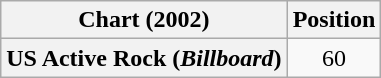<table class="wikitable plainrowheaders" style="text-align:center">
<tr>
<th scope="col">Chart (2002)</th>
<th scope="col">Position</th>
</tr>
<tr>
<th scope="row">US Active Rock (<em>Billboard</em>)</th>
<td>60</td>
</tr>
</table>
